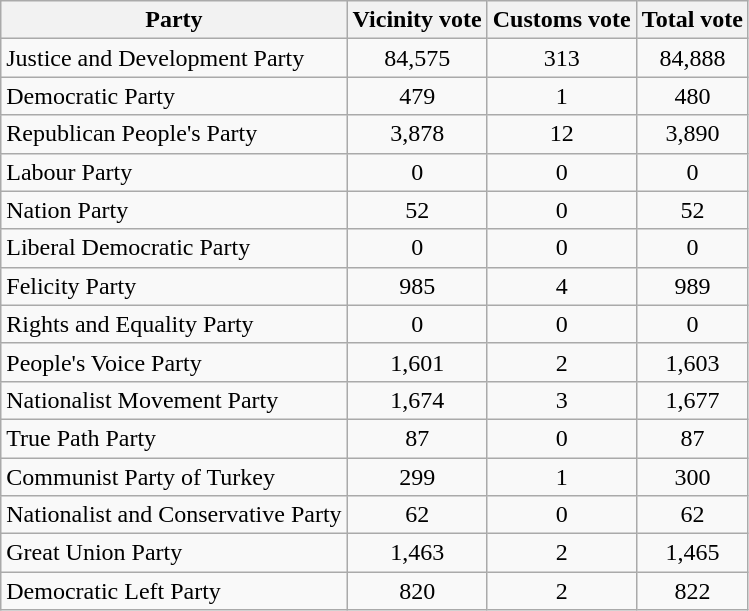<table class="wikitable sortable">
<tr>
<th style="text-align:center;">Party</th>
<th style="text-align:center;">Vicinity vote</th>
<th style="text-align:center;">Customs vote</th>
<th style="text-align:center;">Total vote</th>
</tr>
<tr>
<td>Justice and Development Party</td>
<td style="text-align:center;">84,575</td>
<td style="text-align:center;">313</td>
<td style="text-align:center;">84,888</td>
</tr>
<tr>
<td>Democratic Party</td>
<td style="text-align:center;">479</td>
<td style="text-align:center;">1</td>
<td style="text-align:center;">480</td>
</tr>
<tr>
<td>Republican People's Party</td>
<td style="text-align:center;">3,878</td>
<td style="text-align:center;">12</td>
<td style="text-align:center;">3,890</td>
</tr>
<tr>
<td>Labour Party</td>
<td style="text-align:center;">0</td>
<td style="text-align:center;">0</td>
<td style="text-align:center;">0</td>
</tr>
<tr>
<td>Nation Party</td>
<td style="text-align:center;">52</td>
<td style="text-align:center;">0</td>
<td style="text-align:center;">52</td>
</tr>
<tr>
<td>Liberal Democratic Party</td>
<td style="text-align:center;">0</td>
<td style="text-align:center;">0</td>
<td style="text-align:center;">0</td>
</tr>
<tr>
<td>Felicity Party</td>
<td style="text-align:center;">985</td>
<td style="text-align:center;">4</td>
<td style="text-align:center;">989</td>
</tr>
<tr>
<td>Rights and Equality Party</td>
<td style="text-align:center;">0</td>
<td style="text-align:center;">0</td>
<td style="text-align:center;">0</td>
</tr>
<tr>
<td>People's Voice Party</td>
<td style="text-align:center;">1,601</td>
<td style="text-align:center;">2</td>
<td style="text-align:center;">1,603</td>
</tr>
<tr>
<td>Nationalist Movement Party</td>
<td style="text-align:center;">1,674</td>
<td style="text-align:center;">3</td>
<td style="text-align:center;">1,677</td>
</tr>
<tr>
<td>True Path Party</td>
<td style="text-align:center;">87</td>
<td style="text-align:center;">0</td>
<td style="text-align:center;">87</td>
</tr>
<tr>
<td>Communist Party of Turkey</td>
<td style="text-align:center;">299</td>
<td style="text-align:center;">1</td>
<td style="text-align:center;">300</td>
</tr>
<tr>
<td>Nationalist and Conservative Party</td>
<td style="text-align:center;">62</td>
<td style="text-align:center;">0</td>
<td style="text-align:center;">62</td>
</tr>
<tr>
<td>Great Union Party</td>
<td style="text-align:center;">1,463</td>
<td style="text-align:center;">2</td>
<td style="text-align:center;">1,465</td>
</tr>
<tr>
<td>Democratic Left Party</td>
<td style="text-align:center;">820</td>
<td style="text-align:center;">2</td>
<td style="text-align:center;">822</td>
</tr>
</table>
